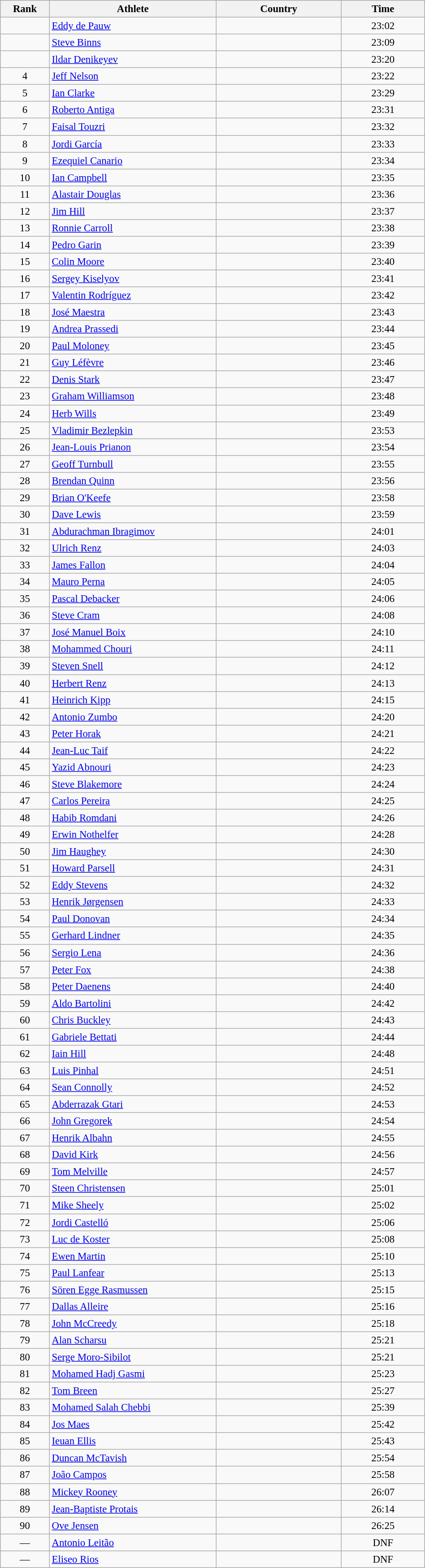<table class="wikitable sortable" style=" text-align:center; font-size:95%;" width="50%">
<tr>
<th width=5%>Rank</th>
<th width=20%>Athlete</th>
<th width=15%>Country</th>
<th width=10%>Time</th>
</tr>
<tr>
<td align=center></td>
<td align=left><a href='#'>Eddy de Pauw</a></td>
<td align=left></td>
<td>23:02</td>
</tr>
<tr>
<td align=center></td>
<td align=left><a href='#'>Steve Binns</a></td>
<td align=left></td>
<td>23:09</td>
</tr>
<tr>
<td align=center></td>
<td align=left><a href='#'>Ildar Denikeyev</a></td>
<td align=left></td>
<td>23:20</td>
</tr>
<tr>
<td align=center>4</td>
<td align=left><a href='#'>Jeff Nelson</a></td>
<td align=left></td>
<td>23:22</td>
</tr>
<tr>
<td align=center>5</td>
<td align=left><a href='#'>Ian Clarke</a></td>
<td align=left></td>
<td>23:29</td>
</tr>
<tr>
<td align=center>6</td>
<td align=left><a href='#'>Roberto Antiga</a></td>
<td align=left></td>
<td>23:31</td>
</tr>
<tr>
<td align=center>7</td>
<td align=left><a href='#'>Faisal Touzri</a></td>
<td align=left></td>
<td>23:32</td>
</tr>
<tr>
<td align=center>8</td>
<td align=left><a href='#'>Jordi García</a></td>
<td align=left></td>
<td>23:33</td>
</tr>
<tr>
<td align=center>9</td>
<td align=left><a href='#'>Ezequiel Canario</a></td>
<td align=left></td>
<td>23:34</td>
</tr>
<tr>
<td align=center>10</td>
<td align=left><a href='#'>Ian Campbell</a></td>
<td align=left></td>
<td>23:35</td>
</tr>
<tr>
<td align=center>11</td>
<td align=left><a href='#'>Alastair Douglas</a></td>
<td align=left></td>
<td>23:36</td>
</tr>
<tr>
<td align=center>12</td>
<td align=left><a href='#'>Jim Hill</a></td>
<td align=left></td>
<td>23:37</td>
</tr>
<tr>
<td align=center>13</td>
<td align=left><a href='#'>Ronnie Carroll</a></td>
<td align=left></td>
<td>23:38</td>
</tr>
<tr>
<td align=center>14</td>
<td align=left><a href='#'>Pedro Garin</a></td>
<td align=left></td>
<td>23:39</td>
</tr>
<tr>
<td align=center>15</td>
<td align=left><a href='#'>Colin Moore</a></td>
<td align=left></td>
<td>23:40</td>
</tr>
<tr>
<td align=center>16</td>
<td align=left><a href='#'>Sergey Kiselyov</a></td>
<td align=left></td>
<td>23:41</td>
</tr>
<tr>
<td align=center>17</td>
<td align=left><a href='#'>Valentin Rodríguez</a></td>
<td align=left></td>
<td>23:42</td>
</tr>
<tr>
<td align=center>18</td>
<td align=left><a href='#'>José Maestra</a></td>
<td align=left></td>
<td>23:43</td>
</tr>
<tr>
<td align=center>19</td>
<td align=left><a href='#'>Andrea Prassedi</a></td>
<td align=left></td>
<td>23:44</td>
</tr>
<tr>
<td align=center>20</td>
<td align=left><a href='#'>Paul Moloney</a></td>
<td align=left></td>
<td>23:45</td>
</tr>
<tr>
<td align=center>21</td>
<td align=left><a href='#'>Guy Léfèvre</a></td>
<td align=left></td>
<td>23:46</td>
</tr>
<tr>
<td align=center>22</td>
<td align=left><a href='#'>Denis Stark</a></td>
<td align=left></td>
<td>23:47</td>
</tr>
<tr>
<td align=center>23</td>
<td align=left><a href='#'>Graham Williamson</a></td>
<td align=left></td>
<td>23:48</td>
</tr>
<tr>
<td align=center>24</td>
<td align=left><a href='#'>Herb Wills</a></td>
<td align=left></td>
<td>23:49</td>
</tr>
<tr>
<td align=center>25</td>
<td align=left><a href='#'>Vladimir Bezlepkin</a></td>
<td align=left></td>
<td>23:53</td>
</tr>
<tr>
<td align=center>26</td>
<td align=left><a href='#'>Jean-Louis Prianon</a></td>
<td align=left></td>
<td>23:54</td>
</tr>
<tr>
<td align=center>27</td>
<td align=left><a href='#'>Geoff Turnbull</a></td>
<td align=left></td>
<td>23:55</td>
</tr>
<tr>
<td align=center>28</td>
<td align=left><a href='#'>Brendan Quinn</a></td>
<td align=left></td>
<td>23:56</td>
</tr>
<tr>
<td align=center>29</td>
<td align=left><a href='#'>Brian O'Keefe</a></td>
<td align=left></td>
<td>23:58</td>
</tr>
<tr>
<td align=center>30</td>
<td align=left><a href='#'>Dave Lewis</a></td>
<td align=left></td>
<td>23:59</td>
</tr>
<tr>
<td align=center>31</td>
<td align=left><a href='#'>Abdurachman Ibragimov</a></td>
<td align=left></td>
<td>24:01</td>
</tr>
<tr>
<td align=center>32</td>
<td align=left><a href='#'>Ulrich Renz</a></td>
<td align=left></td>
<td>24:03</td>
</tr>
<tr>
<td align=center>33</td>
<td align=left><a href='#'>James Fallon</a></td>
<td align=left></td>
<td>24:04</td>
</tr>
<tr>
<td align=center>34</td>
<td align=left><a href='#'>Mauro Perna</a></td>
<td align=left></td>
<td>24:05</td>
</tr>
<tr>
<td align=center>35</td>
<td align=left><a href='#'>Pascal Debacker</a></td>
<td align=left></td>
<td>24:06</td>
</tr>
<tr>
<td align=center>36</td>
<td align=left><a href='#'>Steve Cram</a></td>
<td align=left></td>
<td>24:08</td>
</tr>
<tr>
<td align=center>37</td>
<td align=left><a href='#'>José Manuel Boix</a></td>
<td align=left></td>
<td>24:10</td>
</tr>
<tr>
<td align=center>38</td>
<td align=left><a href='#'>Mohammed Chouri</a></td>
<td align=left></td>
<td>24:11</td>
</tr>
<tr>
<td align=center>39</td>
<td align=left><a href='#'>Steven Snell</a></td>
<td align=left></td>
<td>24:12</td>
</tr>
<tr>
<td align=center>40</td>
<td align=left><a href='#'>Herbert Renz</a></td>
<td align=left></td>
<td>24:13</td>
</tr>
<tr>
<td align=center>41</td>
<td align=left><a href='#'>Heinrich Kipp</a></td>
<td align=left></td>
<td>24:15</td>
</tr>
<tr>
<td align=center>42</td>
<td align=left><a href='#'>Antonio Zumbo</a></td>
<td align=left></td>
<td>24:20</td>
</tr>
<tr>
<td align=center>43</td>
<td align=left><a href='#'>Peter Horak</a></td>
<td align=left></td>
<td>24:21</td>
</tr>
<tr>
<td align=center>44</td>
<td align=left><a href='#'>Jean-Luc Taif</a></td>
<td align=left></td>
<td>24:22</td>
</tr>
<tr>
<td align=center>45</td>
<td align=left><a href='#'>Yazid Abnouri</a></td>
<td align=left></td>
<td>24:23</td>
</tr>
<tr>
<td align=center>46</td>
<td align=left><a href='#'>Steve Blakemore</a></td>
<td align=left></td>
<td>24:24</td>
</tr>
<tr>
<td align=center>47</td>
<td align=left><a href='#'>Carlos Pereira</a></td>
<td align=left></td>
<td>24:25</td>
</tr>
<tr>
<td align=center>48</td>
<td align=left><a href='#'>Habib Romdani</a></td>
<td align=left></td>
<td>24:26</td>
</tr>
<tr>
<td align=center>49</td>
<td align=left><a href='#'>Erwin Nothelfer</a></td>
<td align=left></td>
<td>24:28</td>
</tr>
<tr>
<td align=center>50</td>
<td align=left><a href='#'>Jim Haughey</a></td>
<td align=left></td>
<td>24:30</td>
</tr>
<tr>
<td align=center>51</td>
<td align=left><a href='#'>Howard Parsell</a></td>
<td align=left></td>
<td>24:31</td>
</tr>
<tr>
<td align=center>52</td>
<td align=left><a href='#'>Eddy Stevens</a></td>
<td align=left></td>
<td>24:32</td>
</tr>
<tr>
<td align=center>53</td>
<td align=left><a href='#'>Henrik Jørgensen</a></td>
<td align=left></td>
<td>24:33</td>
</tr>
<tr>
<td align=center>54</td>
<td align=left><a href='#'>Paul Donovan</a></td>
<td align=left></td>
<td>24:34</td>
</tr>
<tr>
<td align=center>55</td>
<td align=left><a href='#'>Gerhard Lindner</a></td>
<td align=left></td>
<td>24:35</td>
</tr>
<tr>
<td align=center>56</td>
<td align=left><a href='#'>Sergio Lena</a></td>
<td align=left></td>
<td>24:36</td>
</tr>
<tr>
<td align=center>57</td>
<td align=left><a href='#'>Peter Fox</a></td>
<td align=left></td>
<td>24:38</td>
</tr>
<tr>
<td align=center>58</td>
<td align=left><a href='#'>Peter Daenens</a></td>
<td align=left></td>
<td>24:40</td>
</tr>
<tr>
<td align=center>59</td>
<td align=left><a href='#'>Aldo Bartolini</a></td>
<td align=left></td>
<td>24:42</td>
</tr>
<tr>
<td align=center>60</td>
<td align=left><a href='#'>Chris Buckley</a></td>
<td align=left></td>
<td>24:43</td>
</tr>
<tr>
<td align=center>61</td>
<td align=left><a href='#'>Gabriele Bettati</a></td>
<td align=left></td>
<td>24:44</td>
</tr>
<tr>
<td align=center>62</td>
<td align=left><a href='#'>Iain Hill</a></td>
<td align=left></td>
<td>24:48</td>
</tr>
<tr>
<td align=center>63</td>
<td align=left><a href='#'>Luis Pinhal</a></td>
<td align=left></td>
<td>24:51</td>
</tr>
<tr>
<td align=center>64</td>
<td align=left><a href='#'>Sean Connolly</a></td>
<td align=left></td>
<td>24:52</td>
</tr>
<tr>
<td align=center>65</td>
<td align=left><a href='#'>Abderrazak Gtari</a></td>
<td align=left></td>
<td>24:53</td>
</tr>
<tr>
<td align=center>66</td>
<td align=left><a href='#'>John Gregorek</a></td>
<td align=left></td>
<td>24:54</td>
</tr>
<tr>
<td align=center>67</td>
<td align=left><a href='#'>Henrik Albahn</a></td>
<td align=left></td>
<td>24:55</td>
</tr>
<tr>
<td align=center>68</td>
<td align=left><a href='#'>David Kirk</a></td>
<td align=left></td>
<td>24:56</td>
</tr>
<tr>
<td align=center>69</td>
<td align=left><a href='#'>Tom Melville</a></td>
<td align=left></td>
<td>24:57</td>
</tr>
<tr>
<td align=center>70</td>
<td align=left><a href='#'>Steen Christensen</a></td>
<td align=left></td>
<td>25:01</td>
</tr>
<tr>
<td align=center>71</td>
<td align=left><a href='#'>Mike Sheely</a></td>
<td align=left></td>
<td>25:02</td>
</tr>
<tr>
<td align=center>72</td>
<td align=left><a href='#'>Jordi Castelló</a></td>
<td align=left></td>
<td>25:06</td>
</tr>
<tr>
<td align=center>73</td>
<td align=left><a href='#'>Luc de Koster</a></td>
<td align=left></td>
<td>25:08</td>
</tr>
<tr>
<td align=center>74</td>
<td align=left><a href='#'>Ewen Martin</a></td>
<td align=left></td>
<td>25:10</td>
</tr>
<tr>
<td align=center>75</td>
<td align=left><a href='#'>Paul Lanfear</a></td>
<td align=left></td>
<td>25:13</td>
</tr>
<tr>
<td align=center>76</td>
<td align=left><a href='#'>Sören Egge Rasmussen</a></td>
<td align=left></td>
<td>25:15</td>
</tr>
<tr>
<td align=center>77</td>
<td align=left><a href='#'>Dallas Alleire</a></td>
<td align=left></td>
<td>25:16</td>
</tr>
<tr>
<td align=center>78</td>
<td align=left><a href='#'>John McCreedy</a></td>
<td align=left></td>
<td>25:18</td>
</tr>
<tr>
<td align=center>79</td>
<td align=left><a href='#'>Alan Scharsu</a></td>
<td align=left></td>
<td>25:21</td>
</tr>
<tr>
<td align=center>80</td>
<td align=left><a href='#'>Serge Moro-Sibilot</a></td>
<td align=left></td>
<td>25:21</td>
</tr>
<tr>
<td align=center>81</td>
<td align=left><a href='#'>Mohamed Hadj Gasmi</a></td>
<td align=left></td>
<td>25:23</td>
</tr>
<tr>
<td align=center>82</td>
<td align=left><a href='#'>Tom Breen</a></td>
<td align=left></td>
<td>25:27</td>
</tr>
<tr>
<td align=center>83</td>
<td align=left><a href='#'>Mohamed Salah Chebbi</a></td>
<td align=left></td>
<td>25:39</td>
</tr>
<tr>
<td align=center>84</td>
<td align=left><a href='#'>Jos Maes</a></td>
<td align=left></td>
<td>25:42</td>
</tr>
<tr>
<td align=center>85</td>
<td align=left><a href='#'>Ieuan Ellis</a></td>
<td align=left></td>
<td>25:43</td>
</tr>
<tr>
<td align=center>86</td>
<td align=left><a href='#'>Duncan McTavish</a></td>
<td align=left></td>
<td>25:54</td>
</tr>
<tr>
<td align=center>87</td>
<td align=left><a href='#'>João Campos</a></td>
<td align=left></td>
<td>25:58</td>
</tr>
<tr>
<td align=center>88</td>
<td align=left><a href='#'>Mickey Rooney</a></td>
<td align=left></td>
<td>26:07</td>
</tr>
<tr>
<td align=center>89</td>
<td align=left><a href='#'>Jean-Baptiste Protais</a></td>
<td align=left></td>
<td>26:14</td>
</tr>
<tr>
<td align=center>90</td>
<td align=left><a href='#'>Ove Jensen</a></td>
<td align=left></td>
<td>26:25</td>
</tr>
<tr>
<td align=center>—</td>
<td align=left><a href='#'>Antonio Leitão</a></td>
<td align=left></td>
<td>DNF</td>
</tr>
<tr>
<td align=center>—</td>
<td align=left><a href='#'>Eliseo Rios</a></td>
<td align=left></td>
<td>DNF</td>
</tr>
</table>
